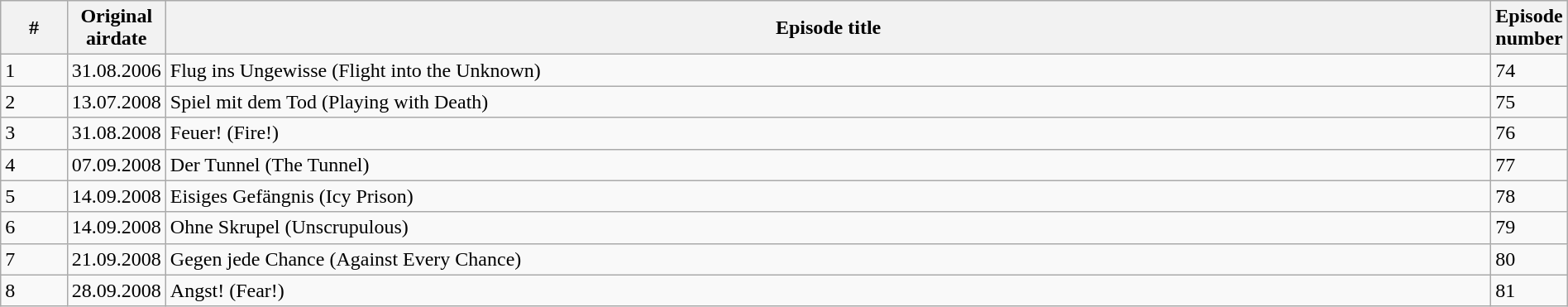<table class="wikitable"  width="100%">
<tr>
<th>#</th>
<th width="10px">Original airdate</th>
<th>Episode title</th>
<th width="10px">Episode number</th>
</tr>
<tr>
<td>1</td>
<td>31.08.2006</td>
<td>Flug ins Ungewisse (Flight into the Unknown)</td>
<td>74</td>
</tr>
<tr>
<td>2</td>
<td>13.07.2008</td>
<td>Spiel mit dem Tod (Playing with Death)</td>
<td>75</td>
</tr>
<tr>
<td>3</td>
<td>31.08.2008</td>
<td>Feuer! (Fire!)</td>
<td>76</td>
</tr>
<tr>
<td>4</td>
<td>07.09.2008</td>
<td>Der Tunnel (The Tunnel)</td>
<td>77</td>
</tr>
<tr>
<td>5</td>
<td>14.09.2008</td>
<td>Eisiges Gefängnis (Icy Prison)</td>
<td>78</td>
</tr>
<tr>
<td>6</td>
<td>14.09.2008</td>
<td>Ohne Skrupel (Unscrupulous)</td>
<td>79</td>
</tr>
<tr>
<td>7</td>
<td>21.09.2008</td>
<td>Gegen jede Chance (Against Every Chance)</td>
<td>80</td>
</tr>
<tr>
<td>8</td>
<td>28.09.2008</td>
<td>Angst! (Fear!)</td>
<td>81</td>
</tr>
</table>
